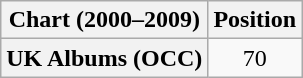<table class="wikitable plainrowheaders" style="text-align:center">
<tr>
<th scope="col">Chart (2000–2009)</th>
<th scope="col">Position</th>
</tr>
<tr>
<th scope="row">UK Albums (OCC)</th>
<td>70</td>
</tr>
</table>
